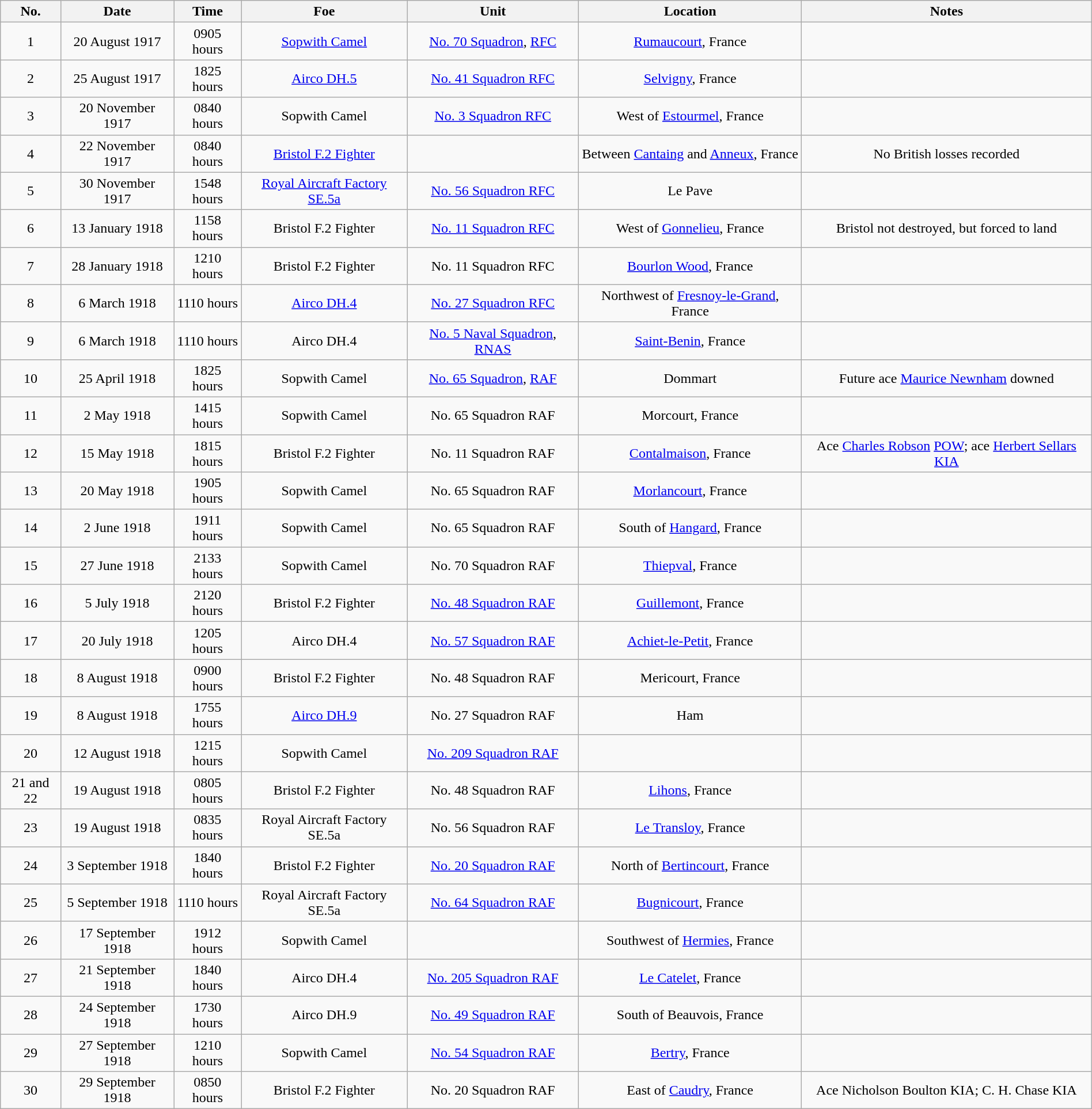<table class="wikitable" border="1" style="margin: 1em auto 1em auto">
<tr>
<th>No.</th>
<th>Date</th>
<th>Time</th>
<th>Foe</th>
<th>Unit</th>
<th>Location</th>
<th>Notes</th>
</tr>
<tr>
<td align="center">1</td>
<td align="center">20 August 1917</td>
<td align="center">0905 hours</td>
<td align="center"><a href='#'>Sopwith Camel</a></td>
<td align="center"><a href='#'>No. 70 Squadron</a>, <a href='#'>RFC</a></td>
<td align="center"><a href='#'>Rumaucourt</a>, France</td>
<td align="center"></td>
</tr>
<tr>
<td align="center">2</td>
<td align="center">25 August 1917</td>
<td align="center">1825 hours</td>
<td align="center"><a href='#'>Airco DH.5</a></td>
<td align="center"><a href='#'>No. 41 Squadron RFC</a></td>
<td align="center"><a href='#'>Selvigny</a>, France</td>
<td align="center"></td>
</tr>
<tr>
<td align="center">3</td>
<td align="center">20 November 1917</td>
<td align="center">0840 hours</td>
<td align="center">Sopwith Camel</td>
<td align="center"><a href='#'>No. 3 Squadron RFC</a></td>
<td align="center">West of <a href='#'>Estourmel</a>, France</td>
<td align="center"></td>
</tr>
<tr>
<td align="center">4</td>
<td align="center">22 November 1917</td>
<td align="center">0840 hours</td>
<td align="center"><a href='#'>Bristol F.2 Fighter</a></td>
<td align="center"></td>
<td align="center">Between <a href='#'>Cantaing</a> and <a href='#'>Anneux</a>, France</td>
<td align="center">No British losses recorded</td>
</tr>
<tr>
<td align="center">5</td>
<td align="center">30 November 1917</td>
<td align="center">1548 hours</td>
<td align="center"><a href='#'>Royal Aircraft Factory SE.5a</a></td>
<td align="center"><a href='#'>No. 56 Squadron RFC</a></td>
<td align="center">Le Pave</td>
<td align="center"></td>
</tr>
<tr>
<td align="center">6</td>
<td align="center">13 January 1918</td>
<td align="center">1158 hours</td>
<td align="center">Bristol F.2 Fighter</td>
<td align="center"><a href='#'>No. 11 Squadron RFC</a></td>
<td align="center">West of <a href='#'>Gonnelieu</a>, France</td>
<td align="center">Bristol not destroyed, but forced to land</td>
</tr>
<tr>
<td align="center">7</td>
<td align="center">28 January 1918</td>
<td align="center">1210 hours</td>
<td align="center">Bristol F.2 Fighter</td>
<td align="center">No. 11 Squadron RFC</td>
<td align="center"><a href='#'>Bourlon Wood</a>, France</td>
<td align="center"></td>
</tr>
<tr>
<td align="center">8</td>
<td align="center">6 March 1918</td>
<td align="center">1110 hours</td>
<td align="center"><a href='#'>Airco DH.4</a></td>
<td align="center"><a href='#'>No. 27 Squadron RFC</a></td>
<td align="center">Northwest of <a href='#'>Fresnoy-le-Grand</a>, France</td>
<td align="center"></td>
</tr>
<tr>
<td align="center">9</td>
<td align="center">6 March 1918</td>
<td align="center">1110 hours</td>
<td align="center">Airco DH.4</td>
<td align="center"><a href='#'>No. 5 Naval Squadron</a>, <a href='#'>RNAS</a></td>
<td align="center"><a href='#'>Saint-Benin</a>, France</td>
<td align="center"></td>
</tr>
<tr>
<td align="center">10</td>
<td align="center">25 April 1918</td>
<td align="center">1825 hours</td>
<td align="center">Sopwith Camel</td>
<td align="center"><a href='#'>No. 65 Squadron</a>, <a href='#'>RAF</a></td>
<td align="center">Dommart</td>
<td align="center">Future ace <a href='#'>Maurice Newnham</a> downed</td>
</tr>
<tr>
<td align="center">11</td>
<td align="center">2 May 1918</td>
<td align="center">1415 hours</td>
<td align="center">Sopwith Camel</td>
<td align="center">No. 65 Squadron RAF</td>
<td align="center">Morcourt, France</td>
<td align="center"></td>
</tr>
<tr>
<td align="center">12</td>
<td align="center">15 May 1918</td>
<td align="center">1815 hours</td>
<td align="center">Bristol F.2 Fighter</td>
<td align="center">No. 11 Squadron RAF</td>
<td align="center"><a href='#'>Contalmaison</a>, France</td>
<td align="center">Ace <a href='#'>Charles Robson</a> <a href='#'>POW</a>; ace <a href='#'>Herbert Sellars</a> <a href='#'>KIA</a></td>
</tr>
<tr>
<td align="center">13</td>
<td align="center">20 May 1918</td>
<td align="center">1905 hours</td>
<td align="center">Sopwith Camel</td>
<td align="center">No. 65 Squadron RAF</td>
<td align="center"><a href='#'>Morlancourt</a>, France</td>
<td align="center"></td>
</tr>
<tr>
<td align="center">14</td>
<td align="center">2 June 1918</td>
<td align="center">1911 hours</td>
<td align="center">Sopwith Camel</td>
<td align="center">No. 65 Squadron RAF</td>
<td align="center">South of <a href='#'>Hangard</a>, France</td>
<td align="center"></td>
</tr>
<tr>
<td align="center">15</td>
<td align="center">27 June 1918</td>
<td align="center">2133 hours</td>
<td align="center">Sopwith Camel</td>
<td align="center">No. 70 Squadron RAF</td>
<td align="center"><a href='#'>Thiepval</a>, France</td>
<td align="center"></td>
</tr>
<tr>
<td align="center">16</td>
<td align="center">5 July 1918</td>
<td align="center">2120 hours</td>
<td align="center">Bristol F.2 Fighter</td>
<td align="center"><a href='#'>No. 48 Squadron RAF</a></td>
<td align="center"><a href='#'>Guillemont</a>, France</td>
<td align="center"></td>
</tr>
<tr>
<td align="center">17</td>
<td align="center">20 July 1918</td>
<td align="center">1205 hours</td>
<td align="center">Airco DH.4</td>
<td align="center"><a href='#'>No. 57 Squadron RAF</a></td>
<td align="center"><a href='#'>Achiet-le-Petit</a>, France</td>
<td align="center"></td>
</tr>
<tr>
<td align="center">18</td>
<td align="center">8 August 1918</td>
<td align="center">0900 hours</td>
<td align="center">Bristol F.2 Fighter</td>
<td align="center">No. 48 Squadron RAF</td>
<td align="center">Mericourt, France</td>
<td align="center"></td>
</tr>
<tr>
<td align="center">19</td>
<td align="center">8 August 1918</td>
<td align="center">1755 hours</td>
<td align="center"><a href='#'>Airco DH.9</a></td>
<td align="center">No. 27 Squadron RAF</td>
<td align="center">Ham</td>
<td align="center"></td>
</tr>
<tr>
<td align="center">20</td>
<td align="center">12 August 1918</td>
<td align="center">1215 hours</td>
<td align="center">Sopwith Camel</td>
<td align="center"><a href='#'>No. 209 Squadron RAF</a></td>
<td align="center"></td>
<td align="center"></td>
</tr>
<tr>
<td align="center">21 and 22</td>
<td align="center">19 August 1918</td>
<td align="center">0805 hours</td>
<td align="center">Bristol F.2 Fighter</td>
<td align="center">No. 48 Squadron RAF</td>
<td align="center"><a href='#'>Lihons</a>, France</td>
<td align="center"></td>
</tr>
<tr>
<td align="center">23</td>
<td align="center">19 August 1918</td>
<td align="center">0835 hours</td>
<td align="center">Royal Aircraft Factory SE.5a</td>
<td align="center">No. 56 Squadron RAF</td>
<td align="center"><a href='#'>Le Transloy</a>, France</td>
<td align="center"></td>
</tr>
<tr>
<td align="center">24</td>
<td align="center">3 September 1918</td>
<td align="center">1840 hours</td>
<td align="center">Bristol F.2 Fighter</td>
<td align="center"><a href='#'>No. 20 Squadron RAF</a></td>
<td align="center">North of <a href='#'>Bertincourt</a>, France</td>
<td align="center"></td>
</tr>
<tr>
<td align="center">25</td>
<td align="center">5 September 1918</td>
<td align="center">1110 hours</td>
<td align="center">Royal Aircraft Factory SE.5a</td>
<td align="center"><a href='#'>No. 64 Squadron RAF</a></td>
<td align="center"><a href='#'>Bugnicourt</a>, France</td>
<td align="center"></td>
</tr>
<tr>
<td align="center">26</td>
<td align="center">17 September 1918</td>
<td align="center">1912 hours</td>
<td align="center">Sopwith Camel</td>
<td align="center"></td>
<td align="center">Southwest of <a href='#'>Hermies</a>, France</td>
<td align="center"></td>
</tr>
<tr>
<td align="center">27</td>
<td align="center">21 September 1918</td>
<td align="center">1840 hours</td>
<td align="center">Airco DH.4</td>
<td align="center"><a href='#'>No. 205 Squadron RAF</a></td>
<td align="center"><a href='#'>Le Catelet</a>, France</td>
<td align="center"></td>
</tr>
<tr>
<td align="center">28</td>
<td align="center">24 September 1918</td>
<td align="center">1730 hours</td>
<td align="center">Airco DH.9</td>
<td align="center"><a href='#'>No. 49 Squadron RAF</a></td>
<td align="center">South of Beauvois, France</td>
<td align="center"></td>
</tr>
<tr>
<td align="center">29</td>
<td align="center">27 September 1918</td>
<td align="center">1210 hours</td>
<td align="center">Sopwith Camel</td>
<td align="center"><a href='#'>No. 54 Squadron RAF</a></td>
<td align="center"><a href='#'>Bertry</a>, France</td>
<td align="center"></td>
</tr>
<tr>
<td align="center">30</td>
<td align="center">29 September 1918</td>
<td align="center">0850 hours</td>
<td align="center">Bristol F.2 Fighter</td>
<td align="center">No. 20 Squadron RAF</td>
<td align="center">East of <a href='#'>Caudry</a>, France</td>
<td align="center">Ace Nicholson Boulton KIA; C. H. Chase KIA</td>
</tr>
</table>
